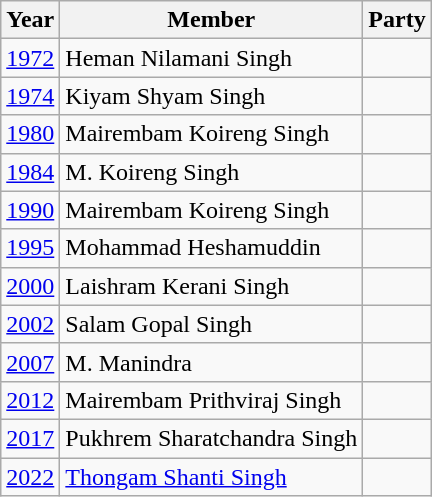<table class="wikitable sortable">
<tr>
<th>Year</th>
<th>Member</th>
<th colspan="2">Party</th>
</tr>
<tr>
<td><a href='#'>1972</a></td>
<td>Heman Nilamani Singh</td>
<td></td>
</tr>
<tr>
<td><a href='#'>1974</a></td>
<td>Kiyam Shyam Singh</td>
<td></td>
</tr>
<tr>
<td><a href='#'>1980</a></td>
<td>Mairembam Koireng Singh</td>
<td></td>
</tr>
<tr>
<td><a href='#'>1984</a></td>
<td>M. Koireng Singh</td>
</tr>
<tr>
<td><a href='#'>1990</a></td>
<td>Mairembam Koireng Singh</td>
<td></td>
</tr>
<tr>
<td><a href='#'>1995</a></td>
<td>Mohammad Heshamuddin</td>
<td></td>
</tr>
<tr>
<td><a href='#'>2000</a></td>
<td>Laishram Kerani Singh</td>
<td></td>
</tr>
<tr>
<td><a href='#'>2002</a></td>
<td>Salam Gopal Singh</td>
<td></td>
</tr>
<tr>
<td><a href='#'>2007</a></td>
<td>M. Manindra</td>
<td></td>
</tr>
<tr>
<td><a href='#'>2012</a></td>
<td>Mairembam Prithviraj Singh</td>
</tr>
<tr>
<td><a href='#'>2017</a></td>
<td>Pukhrem Sharatchandra Singh</td>
<td></td>
</tr>
<tr>
<td><a href='#'>2022</a></td>
<td><a href='#'>Thongam Shanti Singh</a></td>
<td></td>
</tr>
</table>
